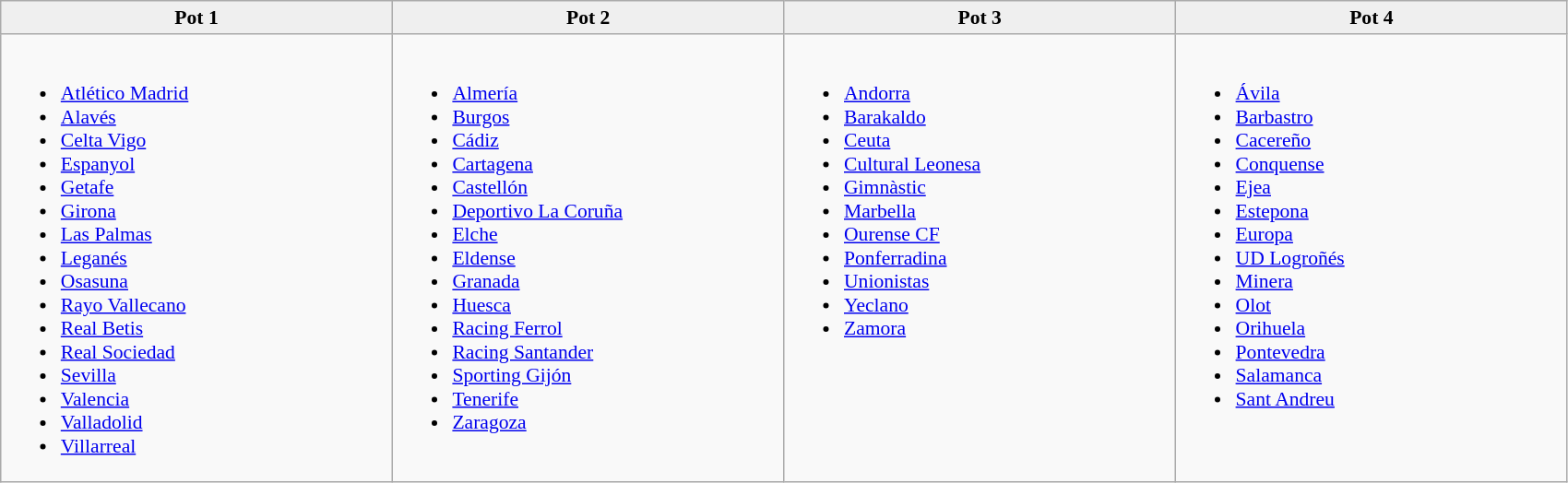<table class="wikitable" style="font-size:90%">
<tr bgcolor=#efefef align=center>
<td width=15%><strong>Pot 1</strong><br></td>
<td width=15%><strong>Pot 2</strong><br></td>
<td width=15%><strong>Pot 3</strong><br></td>
<td width="15%"><strong>Pot 4</strong><br></td>
</tr>
<tr valign=top>
<td><br><ul><li><a href='#'>Atlético Madrid</a></li><li><a href='#'>Alavés</a></li><li><a href='#'>Celta Vigo</a></li><li><a href='#'>Espanyol</a></li><li><a href='#'>Getafe</a></li><li><a href='#'>Girona</a></li><li><a href='#'>Las Palmas</a></li><li><a href='#'>Leganés</a></li><li><a href='#'>Osasuna</a></li><li><a href='#'>Rayo Vallecano</a></li><li><a href='#'>Real Betis</a></li><li><a href='#'>Real Sociedad</a></li><li><a href='#'>Sevilla</a></li><li><a href='#'>Valencia</a></li><li><a href='#'>Valladolid</a></li><li><a href='#'>Villarreal</a></li></ul></td>
<td><br><ul><li><a href='#'>Almería</a></li><li><a href='#'>Burgos</a></li><li><a href='#'>Cádiz</a></li><li><a href='#'>Cartagena</a></li><li><a href='#'>Castellón</a></li><li><a href='#'>Deportivo La Coruña</a></li><li><a href='#'>Elche</a></li><li><a href='#'>Eldense</a></li><li><a href='#'>Granada</a></li><li><a href='#'>Huesca</a></li><li><a href='#'>Racing Ferrol</a></li><li><a href='#'>Racing Santander</a></li><li><a href='#'>Sporting Gijón</a></li><li><a href='#'>Tenerife</a></li><li><a href='#'>Zaragoza</a></li></ul></td>
<td><br><ul><li><a href='#'>Andorra</a></li><li><a href='#'>Barakaldo</a></li><li><a href='#'>Ceuta</a></li><li><a href='#'>Cultural Leonesa</a></li><li><a href='#'>Gimnàstic</a></li><li><a href='#'>Marbella</a></li><li><a href='#'>Ourense CF</a></li><li><a href='#'>Ponferradina</a></li><li><a href='#'>Unionistas</a></li><li><a href='#'>Yeclano</a></li><li><a href='#'>Zamora</a></li></ul></td>
<td><br><ul><li><a href='#'>Ávila</a></li><li><a href='#'>Barbastro</a></li><li><a href='#'>Cacereño</a></li><li><a href='#'>Conquense</a></li><li><a href='#'>Ejea</a></li><li><a href='#'>Estepona</a></li><li><a href='#'>Europa</a></li><li><a href='#'>UD Logroñés</a></li><li><a href='#'>Minera</a></li><li><a href='#'>Olot</a></li><li><a href='#'>Orihuela</a></li><li><a href='#'>Pontevedra</a></li><li><a href='#'>Salamanca</a></li><li><a href='#'>Sant Andreu</a></li></ul></td>
</tr>
</table>
